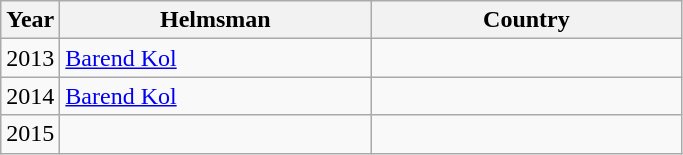<table class=wikitable>
<tr>
<th>Year</th>
<th width=200px>Helmsman</th>
<th width=200px>Country</th>
</tr>
<tr>
<td>2013</td>
<td><a href='#'>Barend Kol</a></td>
<td></td>
</tr>
<tr>
<td>2014</td>
<td><a href='#'>Barend Kol</a></td>
<td></td>
</tr>
<tr>
<td>2015</td>
<td></td>
<td></td>
</tr>
</table>
